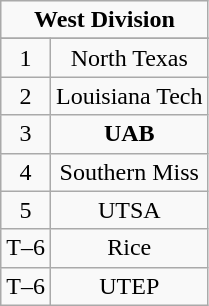<table class="wikitable">
<tr align="center">
<td align="center" Colspan="2"><strong>West Division</strong></td>
</tr>
<tr align="center">
</tr>
<tr align="center">
<td>1</td>
<td>North Texas</td>
</tr>
<tr align="center">
<td>2</td>
<td>Louisiana Tech</td>
</tr>
<tr align="center">
<td>3</td>
<td><strong>UAB</strong></td>
</tr>
<tr align="center">
<td>4</td>
<td>Southern Miss</td>
</tr>
<tr align="center">
<td>5</td>
<td>UTSA</td>
</tr>
<tr align="center">
<td>T–6</td>
<td>Rice</td>
</tr>
<tr align="center">
<td>T–6</td>
<td>UTEP</td>
</tr>
</table>
